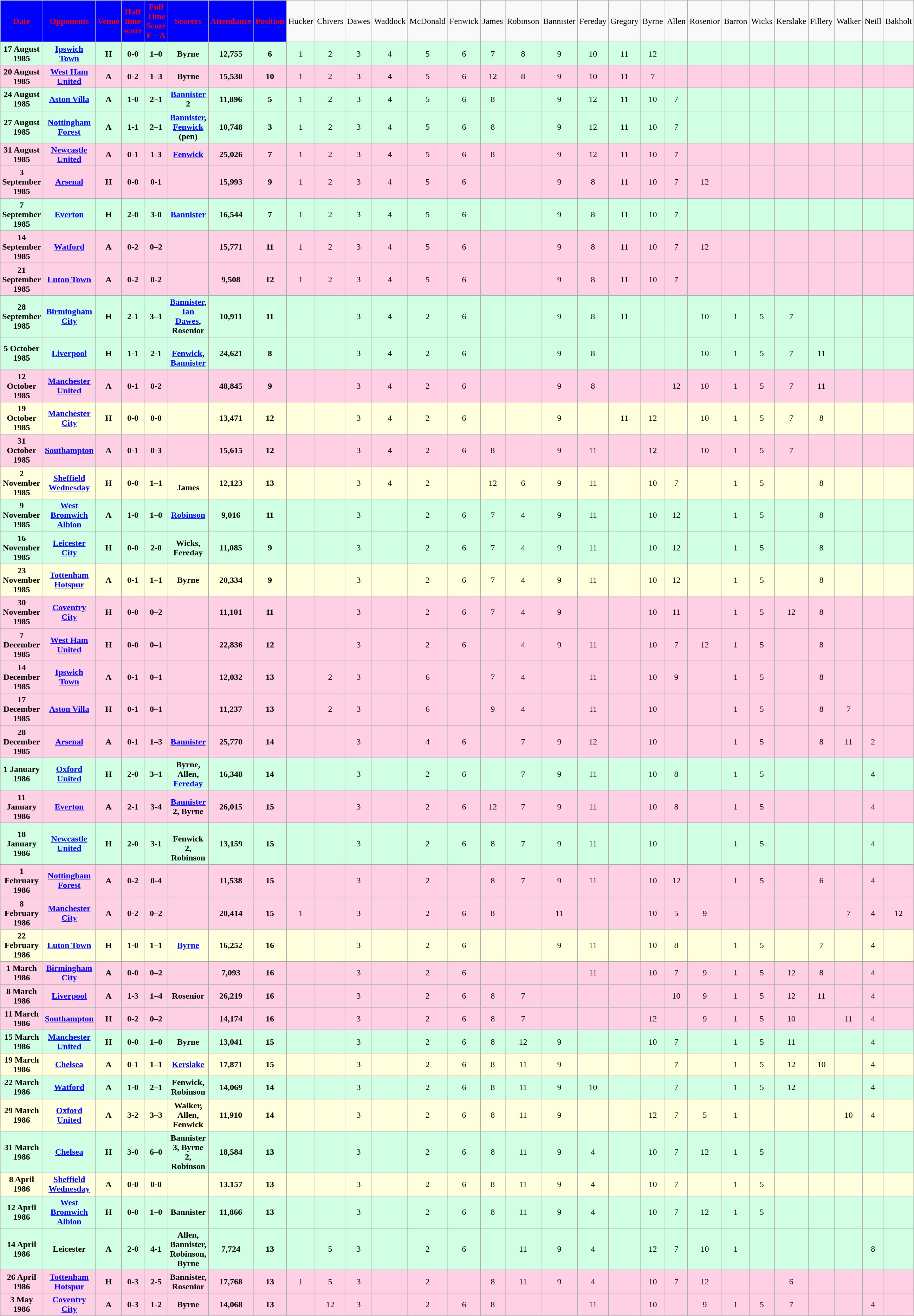<table class="wikitable sortable" style="font-size:100%; text-align:center">
<tr>
<th style="background:#0000FF; color:red; text-align:center;">Date</th>
<th style="background:#0000FF; color:red; text-align:center;">Opponents</th>
<th style="background:#0000FF; color:red; text-align:center;">Venue</th>
<th style="background:#0000FF; color:red; text-align:center;">Half time score</th>
<th style="background:#0000FF; color:red; text-align:center;">Full Time Score<br><strong>F – A</strong></th>
<th style="background:#0000FF; color:red; text-align:center;">Scorers</th>
<th style="background:#0000FF; color:red; text-align:center;">Attendance</th>
<th style="background:#0000FF; color:red; text-align:center;">Position</th>
<td>Hucker</td>
<td>Chivers</td>
<td>Dawes</td>
<td>Waddock</td>
<td>McDonald</td>
<td>Fenwick</td>
<td>James</td>
<td>Robinson</td>
<td>Bannister</td>
<td>Fereday</td>
<td>Gregory</td>
<td>Byrne</td>
<td>Allen</td>
<td>Rosenior</td>
<td>Barron</td>
<td>Wicks</td>
<td>Kerslake</td>
<td>Fillery</td>
<td>Walker</td>
<td>Neill</td>
<td>Bakholt</td>
</tr>
<tr style="background-color: #d0ffe3;">
<td><strong>17 August 1985</strong></td>
<td><a href='#'><strong>Ipswich Town</strong></a></td>
<td><strong>H</strong></td>
<td><strong>0-0</strong></td>
<td><strong>1–0</strong></td>
<td><strong>Byrne</strong></td>
<td><strong>12,755</strong></td>
<td><strong>6</strong></td>
<td>1</td>
<td>2</td>
<td>3</td>
<td>4</td>
<td>5</td>
<td>6</td>
<td>7</td>
<td>8</td>
<td>9</td>
<td>10</td>
<td>11</td>
<td>12</td>
<td></td>
<td></td>
<td></td>
<td></td>
<td></td>
<td></td>
<td></td>
<td></td>
<td></td>
</tr>
<tr style="background-color: #ffd0e3;">
<td><strong>20 August 1985</strong></td>
<td><a href='#'><strong>West Ham United</strong></a></td>
<td><strong>A</strong></td>
<td><strong>0-2</strong></td>
<td><strong>1–3</strong></td>
<td [John Byrne (footballer, born 1961)><strong>Byrne</strong></td>
<td><strong>15,530</strong></td>
<td><strong>10</strong></td>
<td>1</td>
<td>2</td>
<td>3</td>
<td>4</td>
<td>5</td>
<td>6</td>
<td>12</td>
<td>8</td>
<td>9</td>
<td>10</td>
<td>11</td>
<td>7</td>
<td></td>
<td></td>
<td></td>
<td></td>
<td></td>
<td></td>
<td></td>
<td></td>
<td></td>
</tr>
<tr style="background-color: #d0ffe3;">
<td><strong>24 August 1985</strong></td>
<td><a href='#'><strong>Aston Villa</strong></a></td>
<td><strong>A</strong></td>
<td><strong>1-0</strong></td>
<td><strong>2–1</strong></td>
<td><strong><a href='#'>Bannister</a> 2</strong></td>
<td><strong>11,896</strong></td>
<td><strong>5</strong></td>
<td>1</td>
<td>2</td>
<td>3</td>
<td>4</td>
<td>5</td>
<td>6</td>
<td>8</td>
<td></td>
<td>9</td>
<td>12</td>
<td>11</td>
<td>10</td>
<td>7</td>
<td></td>
<td></td>
<td></td>
<td></td>
<td></td>
<td></td>
<td></td>
<td></td>
</tr>
<tr style="background-color: #d0ffe3;">
<td><strong>27 August 1985</strong></td>
<td><a href='#'><strong>Nottingham Forest</strong></a></td>
<td><strong>A</strong></td>
<td><strong>1-1</strong></td>
<td><strong>2–1</strong></td>
<td><strong><a href='#'>Bannister</a>, <a href='#'>Fenwick</a> (pen)</strong></td>
<td><strong>10,748</strong></td>
<td><strong>3</strong></td>
<td>1</td>
<td>2</td>
<td>3</td>
<td>4</td>
<td>5</td>
<td>6</td>
<td>8</td>
<td></td>
<td>9</td>
<td>12</td>
<td>11</td>
<td>10</td>
<td>7</td>
<td></td>
<td></td>
<td></td>
<td></td>
<td></td>
<td></td>
<td></td>
<td></td>
</tr>
<tr style="background-color: #ffd0e3;">
<td><strong>31 August 1985</strong></td>
<td><a href='#'><strong>Newcastle United</strong></a></td>
<td><strong>A</strong></td>
<td><strong>0-1</strong></td>
<td><strong>1-3</strong></td>
<td><a href='#'><strong>Fenwick</strong></a></td>
<td><strong>25,026</strong></td>
<td><strong>7</strong></td>
<td>1</td>
<td>2</td>
<td>3</td>
<td>4</td>
<td>5</td>
<td>6</td>
<td>8</td>
<td></td>
<td>9</td>
<td>12</td>
<td>11</td>
<td>10</td>
<td>7</td>
<td></td>
<td></td>
<td></td>
<td></td>
<td></td>
<td></td>
<td></td>
<td></td>
</tr>
<tr style="background-color: #ffd0e3;">
<td><strong>3 September 1985</strong></td>
<td><a href='#'><strong>Arsenal</strong></a></td>
<td><strong>H</strong></td>
<td><strong>0-0</strong></td>
<td><strong>0-1</strong></td>
<td></td>
<td><strong>15,993</strong></td>
<td><strong>9</strong></td>
<td>1</td>
<td>2</td>
<td>3</td>
<td>4</td>
<td>5</td>
<td>6</td>
<td></td>
<td></td>
<td>9</td>
<td>8</td>
<td>11</td>
<td>10</td>
<td>7</td>
<td>12</td>
<td></td>
<td></td>
<td></td>
<td></td>
<td></td>
<td></td>
<td></td>
</tr>
<tr style="background-color: #d0ffe3;">
<td><strong>7 September 1985</strong></td>
<td><a href='#'><strong>Everton</strong></a></td>
<td><strong>H</strong></td>
<td><strong>2-0</strong></td>
<td 3–1><strong>3-0</strong></td>
<td><strong><a href='#'>Bannister</a></strong></td>
<td><strong>16,544</strong></td>
<td><strong>7</strong></td>
<td>1</td>
<td>2</td>
<td>3</td>
<td>4</td>
<td>5</td>
<td>6</td>
<td></td>
<td></td>
<td>9</td>
<td>8</td>
<td>11</td>
<td>10</td>
<td>7</td>
<td></td>
<td></td>
<td></td>
<td></td>
<td></td>
<td></td>
<td></td>
<td></td>
</tr>
<tr style="background-color: #ffd0e3;">
<td><strong>14 September 1985</strong></td>
<td><a href='#'><strong>Watford</strong></a></td>
<td><strong>A</strong></td>
<td><strong>0-2</strong></td>
<td><strong>0–2</strong></td>
<td></td>
<td><strong>15,771</strong></td>
<td><strong>11</strong></td>
<td>1</td>
<td>2</td>
<td>3</td>
<td>4</td>
<td>5</td>
<td>6</td>
<td></td>
<td></td>
<td>9</td>
<td>8</td>
<td>11</td>
<td>10</td>
<td>7</td>
<td>12</td>
<td></td>
<td></td>
<td></td>
<td></td>
<td></td>
<td></td>
<td></td>
</tr>
<tr style="background-color: #ffd0e3;">
<td><strong>21 September 1985</strong></td>
<td><a href='#'><strong>Luton Town</strong></a></td>
<td><strong>A</strong></td>
<td><strong>0-2</strong></td>
<td><strong>0-2</strong></td>
<td></td>
<td><strong>9,508</strong></td>
<td><strong>12</strong></td>
<td>1</td>
<td>2</td>
<td>3</td>
<td>4</td>
<td>5</td>
<td>6</td>
<td></td>
<td></td>
<td>9</td>
<td>8</td>
<td>11</td>
<td>10</td>
<td>7</td>
<td></td>
<td></td>
<td></td>
<td></td>
<td></td>
<td></td>
<td></td>
<td></td>
</tr>
<tr style="background-color: #d0ffe3;">
<td><strong>28 September 1985</strong></td>
<td><a href='#'><strong>Birmingham City</strong></a></td>
<td><strong>H</strong></td>
<td><strong>2-1</strong></td>
<td><strong>3–1</strong></td>
<td><strong><a href='#'>Bannister</a>, <a href='#'>Ian Dawes</a>, Rosenior</strong></td>
<td><strong>10,911</strong></td>
<td><strong>11</strong></td>
<td></td>
<td></td>
<td>3</td>
<td>4</td>
<td>2</td>
<td>6</td>
<td></td>
<td></td>
<td>9</td>
<td>8</td>
<td>11</td>
<td></td>
<td></td>
<td>10</td>
<td>1</td>
<td>5</td>
<td>7</td>
<td></td>
<td></td>
<td></td>
<td></td>
</tr>
<tr style="background-color: #d0ffe3;">
<td><strong>5 October 1985</strong></td>
<td><a href='#'><strong>Liverpool</strong></a></td>
<td><strong>H</strong></td>
<td><strong>1-1</strong></td>
<td><strong>2-1</strong></td>
<td><br><strong><a href='#'>Fenwick</a>, <a href='#'>Bannister</a></strong></td>
<td><strong>24,621</strong></td>
<td><strong>8</strong></td>
<td></td>
<td></td>
<td>3</td>
<td>4</td>
<td>2</td>
<td>6</td>
<td></td>
<td></td>
<td>9</td>
<td>8</td>
<td></td>
<td></td>
<td></td>
<td>10</td>
<td>1</td>
<td>5</td>
<td>7</td>
<td>11</td>
<td></td>
<td></td>
<td></td>
</tr>
<tr style="background-color: #ffd0e3;">
<td><strong>12 October 1985</strong></td>
<td><a href='#'><strong>Manchester United</strong></a></td>
<td><strong>A</strong></td>
<td><strong>0-1</strong></td>
<td><strong>0-2</strong></td>
<td></td>
<td><strong>48,845</strong></td>
<td><strong>9</strong></td>
<td></td>
<td></td>
<td>3</td>
<td>4</td>
<td>2</td>
<td>6</td>
<td></td>
<td></td>
<td>9</td>
<td>8</td>
<td></td>
<td></td>
<td>12</td>
<td>10</td>
<td>1</td>
<td>5</td>
<td>7</td>
<td>11</td>
<td></td>
<td></td>
<td></td>
</tr>
<tr style="background-color: #ffffdd;">
<td><strong>19 October 1985</strong></td>
<td><a href='#'><strong>Manchester City</strong></a></td>
<td><strong>H</strong></td>
<td><strong>0-0</strong></td>
<td><strong>0-0</strong></td>
<td></td>
<td><strong>13,471</strong></td>
<td><strong>12</strong></td>
<td></td>
<td></td>
<td>3</td>
<td>4</td>
<td>2</td>
<td>6</td>
<td></td>
<td></td>
<td>9</td>
<td></td>
<td>11</td>
<td>12</td>
<td></td>
<td>10</td>
<td>1</td>
<td>5</td>
<td>7</td>
<td>8</td>
<td></td>
<td></td>
<td></td>
</tr>
<tr style="background-color: #ffd0e3;">
<td><strong>31 October 1985</strong></td>
<td><a href='#'><strong>Southampton</strong></a></td>
<td><strong>A</strong></td>
<td><strong>0-1</strong></td>
<td><strong>0-3</strong></td>
<td></td>
<td><strong>15,615</strong></td>
<td><strong>12</strong></td>
<td></td>
<td></td>
<td>3</td>
<td>4</td>
<td>2</td>
<td>6</td>
<td>8</td>
<td></td>
<td>9</td>
<td>11</td>
<td></td>
<td>12</td>
<td></td>
<td>10</td>
<td>1</td>
<td>5</td>
<td>7</td>
<td></td>
<td></td>
<td></td>
<td></td>
</tr>
<tr style="background-color: #ffffdd;">
<td><strong>2 November 1985</strong></td>
<td><a href='#'><strong>Sheffield Wednesday</strong></a></td>
<td><strong>H</strong></td>
<td><strong>0-0</strong></td>
<td><strong>1–1</strong></td>
<td><br><strong>James</strong></td>
<td><strong>12,123</strong></td>
<td><strong>13</strong></td>
<td></td>
<td></td>
<td>3</td>
<td>4</td>
<td>2</td>
<td></td>
<td>12</td>
<td>6</td>
<td>9</td>
<td>11</td>
<td></td>
<td>10</td>
<td>7</td>
<td></td>
<td>1</td>
<td>5</td>
<td></td>
<td>8</td>
<td></td>
<td></td>
<td></td>
</tr>
<tr style="background-color: #d0ffe3;">
<td><strong>9 November 1985</strong></td>
<td><a href='#'><strong>West Bromwich Albion</strong></a></td>
<td><strong>A</strong></td>
<td><strong>1-0</strong></td>
<td><strong>1–0</strong></td>
<td><a href='#'><strong>Robinson</strong></a></td>
<td><strong>9,016</strong></td>
<td><strong>11</strong></td>
<td></td>
<td></td>
<td>3</td>
<td></td>
<td>2</td>
<td>6</td>
<td>7</td>
<td>4</td>
<td>9</td>
<td>11</td>
<td></td>
<td>10</td>
<td>12</td>
<td></td>
<td>1</td>
<td>5</td>
<td></td>
<td>8</td>
<td></td>
<td></td>
<td></td>
</tr>
<tr style="background-color: #d0ffe3;">
<td><strong>16 November 1985</strong></td>
<td><a href='#'><strong>Leicester City</strong></a></td>
<td><strong>H</strong></td>
<td><strong>0-0</strong></td>
<td><strong>2-0</strong></td>
<td><strong>Wicks, Fereday</strong></td>
<td><strong>11,085</strong></td>
<td><strong>9</strong></td>
<td></td>
<td></td>
<td>3</td>
<td></td>
<td>2</td>
<td>6</td>
<td>7</td>
<td>4</td>
<td>9</td>
<td>11</td>
<td></td>
<td>10</td>
<td>12</td>
<td></td>
<td>1</td>
<td>5</td>
<td></td>
<td>8</td>
<td></td>
<td></td>
<td></td>
</tr>
<tr style="background-color: #ffffdd;">
<td><strong>23 November 1985</strong></td>
<td><a href='#'><strong>Tottenham Hotspur</strong></a></td>
<td><strong>A</strong></td>
<td><strong>0-1</strong></td>
<td><strong>1–1</strong></td>
<td><strong>Byrne</strong></td>
<td><strong>20,334</strong></td>
<td><strong>9</strong></td>
<td></td>
<td></td>
<td>3</td>
<td></td>
<td>2</td>
<td>6</td>
<td>7</td>
<td>4</td>
<td>9</td>
<td>11</td>
<td></td>
<td>10</td>
<td>12</td>
<td></td>
<td>1</td>
<td>5</td>
<td></td>
<td>8</td>
<td></td>
<td></td>
<td></td>
</tr>
<tr style="background-color: #ffd0e3;">
<td><strong>30 November 1985</strong></td>
<td><a href='#'><strong>Coventry City</strong></a></td>
<td><strong>H</strong></td>
<td><strong>0-0</strong></td>
<td><strong>0–2</strong></td>
<td></td>
<td><strong>11,101</strong></td>
<td><strong>11</strong></td>
<td></td>
<td></td>
<td>3</td>
<td></td>
<td>2</td>
<td>6</td>
<td>7</td>
<td>4</td>
<td>9</td>
<td></td>
<td></td>
<td>10</td>
<td>11</td>
<td></td>
<td>1</td>
<td>5</td>
<td>12</td>
<td>8</td>
<td></td>
<td></td>
<td></td>
</tr>
<tr style="background-color: #ffd0e3;">
<td><strong>7 December 1985</strong></td>
<td><a href='#'><strong>West Ham United</strong></a></td>
<td><strong>H</strong></td>
<td><strong>0-0</strong></td>
<td><strong>0–1</strong></td>
<td></td>
<td><strong>22,836</strong></td>
<td><strong>12</strong></td>
<td></td>
<td></td>
<td>3</td>
<td></td>
<td>2</td>
<td>6</td>
<td></td>
<td>4</td>
<td>9</td>
<td>11</td>
<td></td>
<td>10</td>
<td>7</td>
<td>12</td>
<td>1</td>
<td>5</td>
<td></td>
<td>8</td>
<td></td>
<td></td>
<td></td>
</tr>
<tr style="background-color: #ffd0e3;">
<td><strong>14 December 1985</strong></td>
<td><a href='#'><strong>Ipswich Town</strong></a></td>
<td><strong>A</strong></td>
<td><strong>0-1</strong></td>
<td><strong>0–1</strong></td>
<td></td>
<td><strong>12,032</strong></td>
<td><strong>13</strong></td>
<td></td>
<td>2</td>
<td>3</td>
<td></td>
<td>6</td>
<td></td>
<td>7</td>
<td>4</td>
<td></td>
<td>11</td>
<td></td>
<td>10</td>
<td>9</td>
<td></td>
<td>1</td>
<td>5</td>
<td></td>
<td>8</td>
<td></td>
<td></td>
<td></td>
</tr>
<tr style="background-color: #ffd0e3;">
<td><strong>17 December 1985</strong></td>
<td><a href='#'><strong>Aston Villa</strong></a></td>
<td><strong>H</strong></td>
<td><strong>0-1</strong></td>
<td><strong>0–1</strong></td>
<td></td>
<td><strong>11,237</strong></td>
<td><strong>13</strong></td>
<td></td>
<td>2</td>
<td>3</td>
<td></td>
<td>6</td>
<td></td>
<td>9</td>
<td>4</td>
<td></td>
<td>11</td>
<td></td>
<td>10</td>
<td></td>
<td></td>
<td>1</td>
<td>5</td>
<td></td>
<td>8</td>
<td>7</td>
<td></td>
<td></td>
</tr>
<tr style="background-color: #ffd0e3;">
<td><strong>28 December 1985</strong></td>
<td><a href='#'><strong>Arsenal</strong></a></td>
<td><strong>A</strong></td>
<td><strong>0-1</strong></td>
<td><strong>1–3</strong></td>
<td><a href='#'><strong>Bannister</strong></a></td>
<td 25,770><strong>25,770</strong></td>
<td><strong>14</strong></td>
<td></td>
<td></td>
<td>3</td>
<td></td>
<td>4</td>
<td>6</td>
<td></td>
<td>7</td>
<td>9</td>
<td>12</td>
<td></td>
<td>10</td>
<td></td>
<td></td>
<td>1</td>
<td>5</td>
<td></td>
<td>8</td>
<td>11</td>
<td>2</td>
<td></td>
</tr>
<tr style="background-color: #d0ffe3;">
<td><strong>1 January 1986</strong></td>
<td><a href='#'><strong>Oxford United</strong></a></td>
<td><strong>H</strong></td>
<td><strong>2-0</strong></td>
<td><strong>3–1</strong></td>
<td><strong>Byrne, Allen, <a href='#'>Fereday</a></strong></td>
<td><strong>16,348</strong></td>
<td><strong>14</strong></td>
<td></td>
<td></td>
<td>3</td>
<td></td>
<td>2</td>
<td>6</td>
<td></td>
<td>7</td>
<td>9</td>
<td>11</td>
<td></td>
<td>10</td>
<td>8</td>
<td></td>
<td>1</td>
<td>5</td>
<td></td>
<td></td>
<td></td>
<td>4</td>
<td></td>
</tr>
<tr style="background-color: #ffd0e3;">
<td><strong>11 January 1986</strong></td>
<td><a href='#'><strong>Everton</strong></a></td>
<td><strong>A</strong></td>
<td><strong>2-1</strong></td>
<td><strong>3-4</strong></td>
<td><strong><a href='#'>Bannister</a> 2, Byrne</strong></td>
<td><strong>26,015</strong></td>
<td><strong>15</strong></td>
<td></td>
<td></td>
<td>3</td>
<td></td>
<td>2</td>
<td>6</td>
<td>12</td>
<td>7</td>
<td>9</td>
<td>11</td>
<td></td>
<td>10</td>
<td>8</td>
<td></td>
<td>1</td>
<td>5</td>
<td></td>
<td></td>
<td></td>
<td>4</td>
<td></td>
</tr>
<tr style="background-color: #d0ffe3;">
<td><strong>18 January 1986</strong></td>
<td><a href='#'><strong>Newcastle United</strong></a></td>
<td><strong>H</strong></td>
<td><strong>2-0</strong></td>
<td><strong>3-1</strong></td>
<td><br><strong>Fenwick 2, Robinson</strong></td>
<td><strong>13,159</strong></td>
<td><strong>15</strong></td>
<td></td>
<td></td>
<td>3</td>
<td></td>
<td>2</td>
<td>6</td>
<td>8</td>
<td>7</td>
<td>9</td>
<td>11</td>
<td></td>
<td>10</td>
<td></td>
<td></td>
<td>1</td>
<td>5</td>
<td></td>
<td></td>
<td></td>
<td>4</td>
<td></td>
</tr>
<tr style="background-color: #ffd0e3;">
<td><strong>1 February 1986</strong></td>
<td><a href='#'><strong>Nottingham Forest</strong></a></td>
<td><strong>A</strong></td>
<td><strong>0-2</strong></td>
<td><strong>0-4</strong></td>
<td></td>
<td><strong>11,538</strong></td>
<td><strong>15</strong></td>
<td></td>
<td></td>
<td>3</td>
<td></td>
<td>2</td>
<td></td>
<td>8</td>
<td>7</td>
<td>9</td>
<td>11</td>
<td></td>
<td>10</td>
<td>12</td>
<td></td>
<td>1</td>
<td>5</td>
<td></td>
<td>6</td>
<td></td>
<td>4</td>
<td></td>
</tr>
<tr style="background-color: #ffd0e3;">
<td><strong>8 February 1986</strong></td>
<td><a href='#'><strong>Manchester City</strong></a></td>
<td><strong>A</strong></td>
<td><strong>0-2</strong></td>
<td><strong>0–2</strong></td>
<td></td>
<td><strong>20,414</strong></td>
<td><strong>15</strong></td>
<td>1</td>
<td></td>
<td>3</td>
<td></td>
<td>2</td>
<td>6</td>
<td>8</td>
<td></td>
<td>11</td>
<td></td>
<td></td>
<td>10</td>
<td>5</td>
<td>9</td>
<td></td>
<td></td>
<td></td>
<td></td>
<td>7</td>
<td>4</td>
<td>12</td>
</tr>
<tr style="background-color: #ffffdd;">
<td><strong>22 February 1986</strong></td>
<td><a href='#'><strong>Luton Town</strong></a></td>
<td><strong>H</strong></td>
<td><strong>1-0</strong></td>
<td><strong>1–1</strong></td>
<td><a href='#'><strong>Byrne</strong></a></td>
<td><strong>16,252</strong></td>
<td><strong>16</strong></td>
<td></td>
<td></td>
<td>3</td>
<td></td>
<td>2</td>
<td>6</td>
<td></td>
<td></td>
<td>9</td>
<td>11</td>
<td></td>
<td>10</td>
<td>8</td>
<td></td>
<td>1</td>
<td>5</td>
<td></td>
<td>7</td>
<td></td>
<td>4</td>
<td></td>
</tr>
<tr style="background-color: #ffd0e3;">
<td><strong>1 March 1986</strong></td>
<td><a href='#'><strong>Birmingham City</strong></a></td>
<td><strong>A</strong></td>
<td><strong>0-0</strong></td>
<td><strong>0–2</strong></td>
<td></td>
<td><strong>7,093</strong></td>
<td><strong>16</strong></td>
<td></td>
<td></td>
<td>3</td>
<td></td>
<td>2</td>
<td>6</td>
<td></td>
<td></td>
<td></td>
<td>11</td>
<td></td>
<td>10</td>
<td>7</td>
<td>9</td>
<td>1</td>
<td>5</td>
<td>12</td>
<td>8</td>
<td></td>
<td>4</td>
<td></td>
</tr>
<tr style="background-color: #ffd0e3;">
<td><strong>8 March 1986</strong></td>
<td><a href='#'><strong>Liverpool</strong></a></td>
<td><strong>A</strong></td>
<td><strong>1-3</strong></td>
<td><strong>1–4</strong></td>
<td><strong>Rosenior</strong></td>
<td><strong>26,219</strong></td>
<td><strong>16</strong></td>
<td></td>
<td></td>
<td>3</td>
<td></td>
<td>2</td>
<td>6</td>
<td>8</td>
<td>7</td>
<td></td>
<td></td>
<td></td>
<td></td>
<td>10</td>
<td>9</td>
<td>1</td>
<td>5</td>
<td>12</td>
<td>11</td>
<td></td>
<td>4</td>
<td></td>
</tr>
<tr style="background-color: #ffd0e3;">
<td><strong>11 March 1986</strong></td>
<td><a href='#'><strong>Southampton</strong></a></td>
<td><strong>H</strong></td>
<td><strong>0-2</strong></td>
<td><strong>0–2</strong></td>
<td></td>
<td><strong>14,174</strong></td>
<td><strong>16</strong></td>
<td></td>
<td></td>
<td>3</td>
<td></td>
<td>2</td>
<td>6</td>
<td>8</td>
<td>7</td>
<td></td>
<td></td>
<td></td>
<td>12</td>
<td></td>
<td>9</td>
<td>1</td>
<td>5</td>
<td>10</td>
<td></td>
<td>11</td>
<td>4</td>
<td></td>
</tr>
<tr style="background-color: #d0ffe3;">
<td><strong>15 March 1986</strong></td>
<td><a href='#'><strong>Manchester United</strong></a></td>
<td><strong>H</strong></td>
<td><strong>0-0</strong></td>
<td><strong>1–0</strong></td>
<td><strong>Byrne</strong></td>
<td><strong>13,041</strong></td>
<td><strong>15</strong></td>
<td></td>
<td></td>
<td>3</td>
<td></td>
<td>2</td>
<td>6</td>
<td>8</td>
<td>12</td>
<td>9</td>
<td></td>
<td></td>
<td>10</td>
<td>7</td>
<td></td>
<td>1</td>
<td>5</td>
<td>11</td>
<td></td>
<td></td>
<td>4</td>
<td></td>
</tr>
<tr style="background-color: #ffffdd;">
<td><strong>19 March 1986</strong></td>
<td><a href='#'><strong>Chelsea</strong></a></td>
<td><strong>A</strong></td>
<td><strong>0-1</strong></td>
<td><strong>1–1</strong></td>
<td><a href='#'><strong>Kerslake</strong></a></td>
<td><strong>17,871</strong></td>
<td><strong>15</strong></td>
<td></td>
<td></td>
<td>3</td>
<td></td>
<td>2</td>
<td>6</td>
<td>8</td>
<td>11</td>
<td>9</td>
<td></td>
<td></td>
<td></td>
<td>7</td>
<td></td>
<td>1</td>
<td>5</td>
<td>12</td>
<td>10</td>
<td></td>
<td>4</td>
<td></td>
</tr>
<tr style="background-color: #d0ffe3;">
<td><strong>22 March 1986</strong></td>
<td><a href='#'><strong>Watford</strong></a></td>
<td><strong>A</strong></td>
<td><strong>1-0</strong></td>
<td><strong>2–1</strong></td>
<td><strong>Fenwick, Robinson</strong></td>
<td><strong>14,069</strong></td>
<td><strong>14</strong></td>
<td></td>
<td></td>
<td>3</td>
<td></td>
<td>2</td>
<td>6</td>
<td>8</td>
<td>11</td>
<td>9</td>
<td>10</td>
<td></td>
<td></td>
<td>7</td>
<td></td>
<td>1</td>
<td>5</td>
<td>12</td>
<td></td>
<td></td>
<td>4</td>
<td></td>
</tr>
<tr style="background-color: #ffffdd;">
<td><strong>29 March 1986</strong></td>
<td><a href='#'><strong>Oxford United</strong></a></td>
<td><strong>A</strong></td>
<td><strong>3-2</strong></td>
<td><strong>3–3</strong></td>
<td><strong>Walker, Allen, Fenwick</strong></td>
<td><strong>11,910</strong></td>
<td><strong>14</strong></td>
<td></td>
<td></td>
<td>3</td>
<td></td>
<td>2</td>
<td>6</td>
<td>8</td>
<td>11</td>
<td>9</td>
<td></td>
<td></td>
<td>12</td>
<td>7</td>
<td>5</td>
<td>1</td>
<td></td>
<td></td>
<td></td>
<td>10</td>
<td>4</td>
<td></td>
</tr>
<tr style="background-color: #d0ffe3;">
<td><strong>31 March 1986</strong></td>
<td><a href='#'><strong>Chelsea</strong></a></td>
<td><strong>H</strong></td>
<td><strong>3-0</strong></td>
<td><strong>6–0</strong></td>
<td><strong>Bannister 3, Byrne 2, Robinson</strong></td>
<td><strong>18,584</strong></td>
<td><strong>13</strong></td>
<td></td>
<td></td>
<td>3</td>
<td></td>
<td>2</td>
<td>6</td>
<td>8</td>
<td>11</td>
<td>9</td>
<td>4</td>
<td></td>
<td>10</td>
<td>7</td>
<td>12</td>
<td>1</td>
<td>5</td>
<td></td>
<td></td>
<td></td>
<td></td>
<td></td>
</tr>
<tr style="background-color: #ffffdd;">
<td><strong>8 April 1986</strong></td>
<td><a href='#'><strong>Sheffield Wednesday</strong></a></td>
<td><strong>A</strong></td>
<td><strong>0-0</strong></td>
<td><strong>0-0</strong></td>
<td></td>
<td><strong>13.157</strong></td>
<td><strong>13</strong></td>
<td></td>
<td></td>
<td>3</td>
<td></td>
<td>2</td>
<td>6</td>
<td>8</td>
<td>11</td>
<td>9</td>
<td>4</td>
<td></td>
<td>10</td>
<td>7</td>
<td></td>
<td>1</td>
<td>5</td>
<td></td>
<td></td>
<td></td>
<td></td>
<td></td>
</tr>
<tr style="background-color: #d0ffe3;">
<td><strong>12 April 1986</strong></td>
<td><a href='#'><strong>West Bromwich Albion</strong></a></td>
<td><strong>H</strong></td>
<td><strong>0-0</strong></td>
<td><strong>1–0</strong></td>
<td><strong>Bannister</strong></td>
<td><strong>11,866</strong></td>
<td><strong>13</strong></td>
<td></td>
<td></td>
<td>3</td>
<td></td>
<td>2</td>
<td>6</td>
<td>8</td>
<td>11</td>
<td>9</td>
<td>4</td>
<td></td>
<td>10</td>
<td>7</td>
<td>12</td>
<td>1</td>
<td>5</td>
<td></td>
<td></td>
<td></td>
<td></td>
<td></td>
</tr>
<tr style="background-color: #d0ffe3;">
<td><strong>14 April 1986</strong></td>
<td><strong>Leicester</strong></td>
<td><strong>A</strong></td>
<td><strong>2-0</strong></td>
<td><strong>4-1</strong></td>
<td><strong>Allen, Bannister, Robinson, Byrne</strong></td>
<td><strong>7,724</strong></td>
<td><strong>13</strong></td>
<td></td>
<td>5</td>
<td>3</td>
<td></td>
<td>2</td>
<td>6</td>
<td></td>
<td>11</td>
<td>9</td>
<td>4</td>
<td></td>
<td>12</td>
<td>7</td>
<td>10</td>
<td>1</td>
<td></td>
<td></td>
<td></td>
<td></td>
<td>8</td>
<td></td>
</tr>
<tr style="background-color: #ffd0e3;">
<td><strong>26 April 1986</strong></td>
<td><a href='#'><strong>Tottenham Hotspur</strong></a></td>
<td><strong>H</strong></td>
<td><strong>0-3</strong></td>
<td><strong>2-5</strong></td>
<td><strong>Bannister, Rosenior</strong></td>
<td><strong>17,768</strong></td>
<td><strong>13</strong></td>
<td>1</td>
<td>5</td>
<td>3</td>
<td></td>
<td>2</td>
<td></td>
<td>8</td>
<td>11</td>
<td>9</td>
<td>4</td>
<td></td>
<td>10</td>
<td>7</td>
<td>12</td>
<td></td>
<td></td>
<td>6</td>
<td></td>
<td></td>
<td></td>
<td></td>
</tr>
<tr style="background-color: #ffd0e3;">
<td><strong>3 May 1986</strong></td>
<td><a href='#'><strong>Coventry City</strong></a></td>
<td><strong>A</strong></td>
<td><strong>0-3</strong></td>
<td><strong>1-2</strong></td>
<td><strong>Byrne</strong></td>
<td><strong>14,068</strong></td>
<td><strong>13</strong></td>
<td></td>
<td>12</td>
<td>3</td>
<td></td>
<td>2</td>
<td>6</td>
<td>8</td>
<td></td>
<td></td>
<td>11</td>
<td></td>
<td>10</td>
<td></td>
<td>9</td>
<td>1</td>
<td>5</td>
<td>7</td>
<td></td>
<td></td>
<td>4</td>
<td></td>
</tr>
</table>
